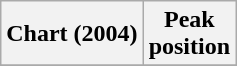<table class="wikitable plainrowheaders" style="text-align:center">
<tr>
<th scope="col">Chart (2004)</th>
<th scope="col">Peak<br>position</th>
</tr>
<tr>
</tr>
</table>
